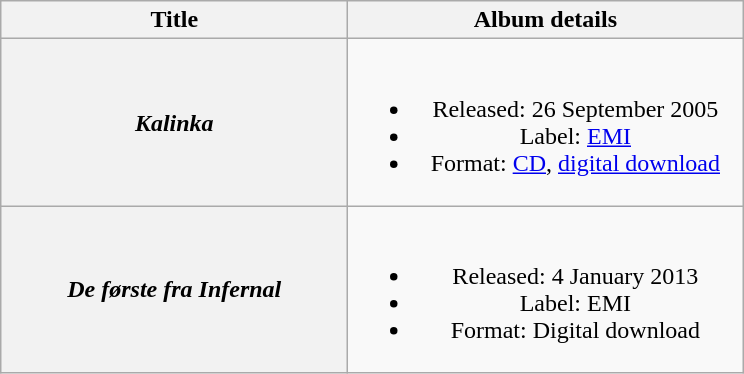<table class="wikitable plainrowheaders" style="text-align:center;" border="1">
<tr>
<th scope="col" rowspan="1" style="width:14em;">Title</th>
<th scope="col" rowspan="1" style="width:16em;">Album details</th>
</tr>
<tr>
<th scope="row"><em>Kalinka</em></th>
<td><br><ul><li>Released: 26 September 2005</li><li>Label: <a href='#'>EMI</a></li><li>Format: <a href='#'>CD</a>, <a href='#'>digital download</a></li></ul></td>
</tr>
<tr>
<th scope="row"><em>De første fra Infernal</em></th>
<td><br><ul><li>Released: 4 January 2013</li><li>Label: EMI</li><li>Format: Digital download</li></ul></td>
</tr>
</table>
